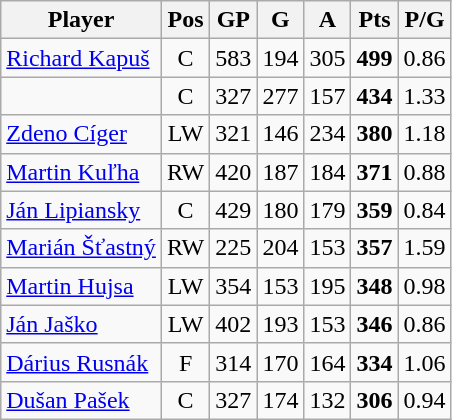<table class="wikitable" style="text-align:center;">
<tr>
<th>Player</th>
<th>Pos</th>
<th>GP</th>
<th>G</th>
<th>A</th>
<th>Pts</th>
<th>P/G</th>
</tr>
<tr>
<td align="left"> <a href='#'>Richard Kapuš</a></td>
<td>C</td>
<td>583</td>
<td>194</td>
<td>305</td>
<td><strong>499</strong></td>
<td>0.86</td>
</tr>
<tr>
<td align="left"></td>
<td>C</td>
<td>327</td>
<td>277</td>
<td>157</td>
<td><strong>434</strong></td>
<td>1.33</td>
</tr>
<tr>
<td align="left"> <a href='#'>Zdeno Cíger</a></td>
<td>LW</td>
<td>321</td>
<td>146</td>
<td>234</td>
<td><strong>380</strong></td>
<td>1.18</td>
</tr>
<tr>
<td align="left"> <a href='#'>Martin Kuľha</a></td>
<td>RW</td>
<td>420</td>
<td>187</td>
<td>184</td>
<td><strong>371</strong></td>
<td>0.88</td>
</tr>
<tr>
<td align="left"> <a href='#'>Ján Lipiansky</a></td>
<td>C</td>
<td>429</td>
<td>180</td>
<td>179</td>
<td><strong>359</strong></td>
<td>0.84</td>
</tr>
<tr>
<td align="left"> <a href='#'>Marián Šťastný</a></td>
<td>RW</td>
<td>225</td>
<td>204</td>
<td>153</td>
<td><strong>357</strong></td>
<td>1.59</td>
</tr>
<tr>
<td align="left"> <a href='#'>Martin Hujsa</a></td>
<td>LW</td>
<td>354</td>
<td>153</td>
<td>195</td>
<td><strong>348</strong></td>
<td>0.98</td>
</tr>
<tr>
<td align="left"> <a href='#'>Ján Jaško</a></td>
<td>LW</td>
<td>402</td>
<td>193</td>
<td>153</td>
<td><strong>346</strong></td>
<td>0.86</td>
</tr>
<tr>
<td align="left"> <a href='#'>Dárius Rusnák</a></td>
<td>F</td>
<td>314</td>
<td>170</td>
<td>164</td>
<td><strong>334</strong></td>
<td>1.06</td>
</tr>
<tr>
<td align="left"> <a href='#'>Dušan Pašek</a></td>
<td>C</td>
<td>327</td>
<td>174</td>
<td>132</td>
<td><strong>306</strong></td>
<td>0.94</td>
</tr>
</table>
